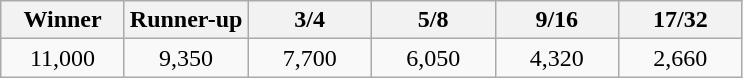<table class="wikitable">
<tr>
<th width="75">Winner</th>
<th width="75">Runner-up</th>
<th width="75">3/4</th>
<th width="75">5/8</th>
<th width="75">9/16</th>
<th width="75">17/32</th>
</tr>
<tr>
<td align="center">11,000</td>
<td align="center">9,350</td>
<td align="center">7,700</td>
<td align="center">6,050</td>
<td align="center">4,320</td>
<td align="center">2,660</td>
</tr>
</table>
